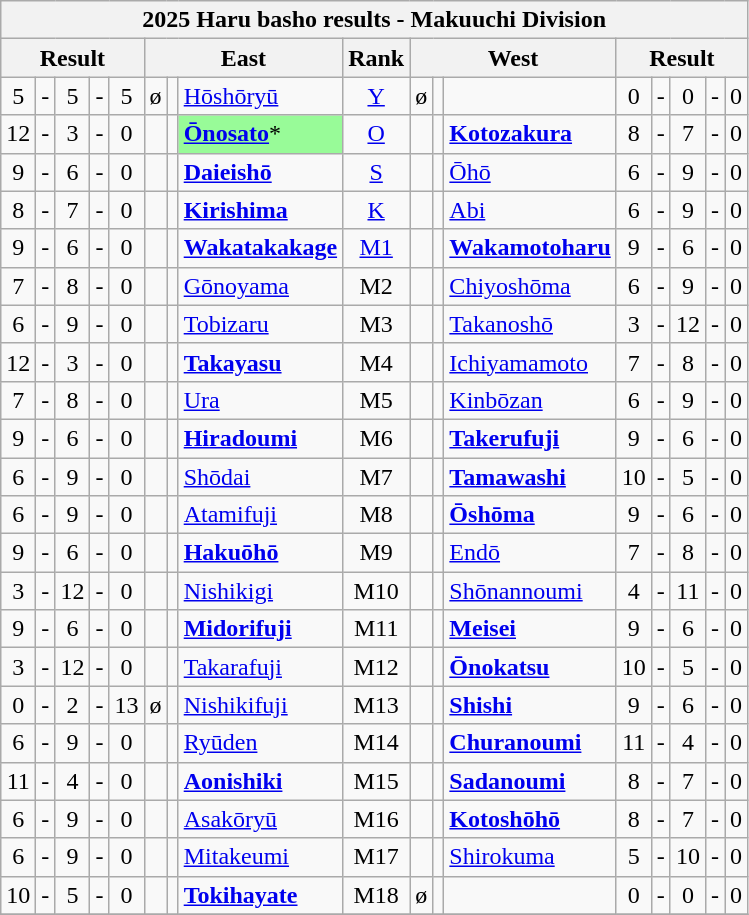<table class="wikitable" style="text-align:center">
<tr>
<th colspan="17">2025 Haru basho results - Makuuchi Division</th>
</tr>
<tr>
<th colspan="5">Result</th>
<th colspan="3">East</th>
<th>Rank</th>
<th colspan="3">West</th>
<th colspan="5">Result</th>
</tr>
<tr>
<td>5</td>
<td>-</td>
<td>5</td>
<td>-</td>
<td>5</td>
<td>ø</td>
<td></td>
<td style="text-align:left;"><a href='#'>Hōshōryū</a></td>
<td><a href='#'>Y</a></td>
<td>ø</td>
<td></td>
<td></td>
<td>0</td>
<td>-</td>
<td>0</td>
<td>-</td>
<td>0</td>
</tr>
<tr>
<td>12</td>
<td>-</td>
<td>3</td>
<td>-</td>
<td>0</td>
<td></td>
<td></td>
<td style="text-align:left; background:palegreen;"><strong><a href='#'>Ōnosato</a></strong>*</td>
<td><a href='#'>O</a></td>
<td></td>
<td></td>
<td style="text-align:left;"><strong><a href='#'>Kotozakura</a></strong></td>
<td>8</td>
<td>-</td>
<td>7</td>
<td>-</td>
<td>0</td>
</tr>
<tr>
<td>9</td>
<td>-</td>
<td>6</td>
<td>-</td>
<td>0</td>
<td></td>
<td></td>
<td style="text-align:left;"><strong><a href='#'>Daieishō</a></strong></td>
<td><a href='#'>S</a></td>
<td></td>
<td></td>
<td style="text-align:left;"><a href='#'>Ōhō</a></td>
<td>6</td>
<td>-</td>
<td>9</td>
<td>-</td>
<td>0</td>
</tr>
<tr>
<td>8</td>
<td>-</td>
<td>7</td>
<td>-</td>
<td>0</td>
<td></td>
<td></td>
<td style="text-align:left;"><strong><a href='#'>Kirishima</a></strong></td>
<td><a href='#'>K</a></td>
<td></td>
<td></td>
<td style="text-align:left;"><a href='#'>Abi</a></td>
<td>6</td>
<td>-</td>
<td>9</td>
<td>-</td>
<td>0</td>
</tr>
<tr>
<td>9</td>
<td>-</td>
<td>6</td>
<td>-</td>
<td>0</td>
<td></td>
<td></td>
<td style="text-align:left;"><strong><a href='#'>Wakatakakage</a></strong></td>
<td><a href='#'>M1</a></td>
<td></td>
<td></td>
<td style="text-align:left;"><strong><a href='#'>Wakamotoharu</a></strong></td>
<td>9</td>
<td>-</td>
<td>6</td>
<td>-</td>
<td>0</td>
</tr>
<tr>
<td>7</td>
<td>-</td>
<td>8</td>
<td>-</td>
<td>0</td>
<td></td>
<td></td>
<td style="text-align:left;"><a href='#'>Gōnoyama</a></td>
<td>M2</td>
<td></td>
<td></td>
<td style="text-align:left;"><a href='#'>Chiyoshōma</a></td>
<td>6</td>
<td>-</td>
<td>9</td>
<td>-</td>
<td>0</td>
</tr>
<tr>
<td>6</td>
<td>-</td>
<td>9</td>
<td>-</td>
<td>0</td>
<td></td>
<td></td>
<td style="text-align:left;"><a href='#'>Tobizaru</a></td>
<td>M3</td>
<td></td>
<td></td>
<td style="text-align:left;"><a href='#'>Takanoshō</a></td>
<td>3</td>
<td>-</td>
<td>12</td>
<td>-</td>
<td>0</td>
</tr>
<tr>
<td>12</td>
<td>-</td>
<td>3</td>
<td>-</td>
<td>0</td>
<td></td>
<td></td>
<td style="text-align:left;"><strong><a href='#'>Takayasu</a></strong></td>
<td>M4</td>
<td></td>
<td></td>
<td style="text-align:left;"><a href='#'>Ichiyamamoto</a></td>
<td>7</td>
<td>-</td>
<td>8</td>
<td>-</td>
<td>0</td>
</tr>
<tr>
<td>7</td>
<td>-</td>
<td>8</td>
<td>-</td>
<td>0</td>
<td></td>
<td></td>
<td style="text-align:left;"><a href='#'>Ura</a></td>
<td>M5</td>
<td></td>
<td></td>
<td style="text-align:left;"><a href='#'>Kinbōzan</a></td>
<td>6</td>
<td>-</td>
<td>9</td>
<td>-</td>
<td>0</td>
</tr>
<tr>
<td>9</td>
<td>-</td>
<td>6</td>
<td>-</td>
<td>0</td>
<td></td>
<td></td>
<td style="text-align:left;"><strong><a href='#'>Hiradoumi</a></strong></td>
<td>M6</td>
<td></td>
<td></td>
<td style="text-align:left;"><strong><a href='#'>Takerufuji</a></strong></td>
<td>9</td>
<td>-</td>
<td>6</td>
<td>-</td>
<td>0</td>
</tr>
<tr>
<td>6</td>
<td>-</td>
<td>9</td>
<td>-</td>
<td>0</td>
<td></td>
<td></td>
<td style="text-align:left;"><a href='#'>Shōdai</a></td>
<td>M7</td>
<td></td>
<td></td>
<td style="text-align:left;"><strong><a href='#'>Tamawashi</a></strong></td>
<td>10</td>
<td>-</td>
<td>5</td>
<td>-</td>
<td>0</td>
</tr>
<tr>
<td>6</td>
<td>-</td>
<td>9</td>
<td>-</td>
<td>0</td>
<td></td>
<td></td>
<td style="text-align:left;"><a href='#'>Atamifuji</a></td>
<td>M8</td>
<td></td>
<td></td>
<td style="text-align:left;"><strong><a href='#'>Ōshōma</a></strong></td>
<td>9</td>
<td>-</td>
<td>6</td>
<td>-</td>
<td>0</td>
</tr>
<tr>
<td>9</td>
<td>-</td>
<td>6</td>
<td>-</td>
<td>0</td>
<td></td>
<td></td>
<td style="text-align:left;"><strong><a href='#'>Hakuōhō</a></strong></td>
<td>M9</td>
<td></td>
<td></td>
<td style="text-align:left;"><a href='#'>Endō</a></td>
<td>7</td>
<td>-</td>
<td>8</td>
<td>-</td>
<td>0</td>
</tr>
<tr>
<td>3</td>
<td>-</td>
<td>12</td>
<td>-</td>
<td>0</td>
<td></td>
<td></td>
<td style="text-align:left;"><a href='#'>Nishikigi</a></td>
<td>M10</td>
<td></td>
<td></td>
<td style="text-align:left;"><a href='#'>Shōnannoumi</a></td>
<td>4</td>
<td>-</td>
<td>11</td>
<td>-</td>
<td>0</td>
</tr>
<tr>
<td>9</td>
<td>-</td>
<td>6</td>
<td>-</td>
<td>0</td>
<td></td>
<td></td>
<td style="text-align:left;"><strong><a href='#'>Midorifuji</a></strong></td>
<td>M11</td>
<td></td>
<td></td>
<td style="text-align:left;"><strong><a href='#'>Meisei</a></strong></td>
<td>9</td>
<td>-</td>
<td>6</td>
<td>-</td>
<td>0</td>
</tr>
<tr>
<td>3</td>
<td>-</td>
<td>12</td>
<td>-</td>
<td>0</td>
<td></td>
<td></td>
<td style="text-align:left;"><a href='#'>Takarafuji</a></td>
<td>M12</td>
<td></td>
<td></td>
<td style="text-align:left;"><strong><a href='#'>Ōnokatsu</a></strong></td>
<td>10</td>
<td>-</td>
<td>5</td>
<td>-</td>
<td>0</td>
</tr>
<tr>
<td>0</td>
<td>-</td>
<td>2</td>
<td>-</td>
<td>13</td>
<td>ø</td>
<td></td>
<td style="text-align:left;"><a href='#'>Nishikifuji</a></td>
<td>M13</td>
<td></td>
<td></td>
<td style="text-align:left;"><strong><a href='#'>Shishi</a></strong></td>
<td>9</td>
<td>-</td>
<td>6</td>
<td>-</td>
<td>0</td>
</tr>
<tr>
<td>6</td>
<td>-</td>
<td>9</td>
<td>-</td>
<td>0</td>
<td></td>
<td></td>
<td style="text-align:left;"><a href='#'>Ryūden</a></td>
<td>M14</td>
<td></td>
<td></td>
<td style="text-align:left;"><strong><a href='#'>Churanoumi</a></strong></td>
<td>11</td>
<td>-</td>
<td>4</td>
<td>-</td>
<td>0</td>
</tr>
<tr>
<td>11</td>
<td>-</td>
<td>4</td>
<td>-</td>
<td>0</td>
<td></td>
<td></td>
<td style="text-align:left;"><strong><a href='#'>Aonishiki</a></strong></td>
<td>M15</td>
<td></td>
<td></td>
<td style="text-align:left;"><strong><a href='#'>Sadanoumi</a></strong></td>
<td>8</td>
<td>-</td>
<td>7</td>
<td>-</td>
<td>0</td>
</tr>
<tr>
<td>6</td>
<td>-</td>
<td>9</td>
<td>-</td>
<td>0</td>
<td></td>
<td></td>
<td style="text-align:left;"><a href='#'>Asakōryū</a></td>
<td>M16</td>
<td></td>
<td></td>
<td style="text-align:left;"><strong><a href='#'>Kotoshōhō</a></strong></td>
<td>8</td>
<td>-</td>
<td>7</td>
<td>-</td>
<td>0</td>
</tr>
<tr>
<td>6</td>
<td>-</td>
<td>9</td>
<td>-</td>
<td>0</td>
<td></td>
<td></td>
<td style="text-align:left;"><a href='#'>Mitakeumi</a></td>
<td>M17</td>
<td></td>
<td></td>
<td style="text-align:left;"><a href='#'>Shirokuma</a></td>
<td>5</td>
<td>-</td>
<td>10</td>
<td>-</td>
<td>0</td>
</tr>
<tr>
<td>10</td>
<td>-</td>
<td>5</td>
<td>-</td>
<td>0</td>
<td></td>
<td></td>
<td style="text-align:left;"><strong><a href='#'>Tokihayate</a></strong></td>
<td>M18</td>
<td>ø</td>
<td></td>
<td></td>
<td>0</td>
<td>-</td>
<td>0</td>
<td>-</td>
<td>0</td>
</tr>
<tr>
</tr>
</table>
